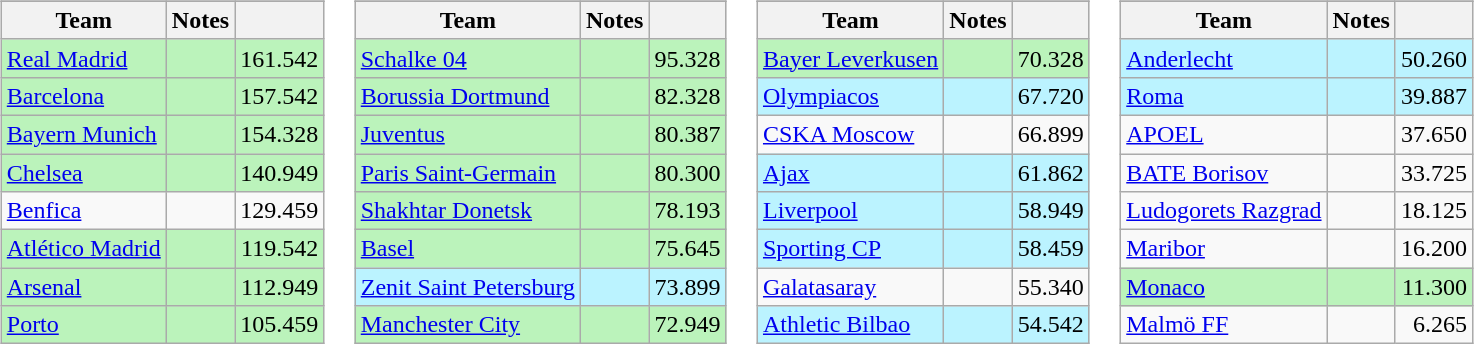<table>
<tr valign=top>
<td><br><table class="wikitable">
<tr>
</tr>
<tr>
<th>Team</th>
<th>Notes</th>
<th></th>
</tr>
<tr bgcolor=#BBF3BB>
<td> <a href='#'>Real Madrid</a></td>
<td></td>
<td align=right>161.542</td>
</tr>
<tr bgcolor=#BBF3BB>
<td> <a href='#'>Barcelona</a></td>
<td></td>
<td align=right>157.542</td>
</tr>
<tr bgcolor=#BBF3BB>
<td> <a href='#'>Bayern Munich</a></td>
<td></td>
<td align=right>154.328</td>
</tr>
<tr bgcolor=#BBF3BB>
<td> <a href='#'>Chelsea</a></td>
<td></td>
<td align=right>140.949</td>
</tr>
<tr>
<td> <a href='#'>Benfica</a></td>
<td></td>
<td align=right>129.459</td>
</tr>
<tr bgcolor=#BBF3BB>
<td> <a href='#'>Atlético Madrid</a></td>
<td></td>
<td align=right>119.542</td>
</tr>
<tr bgcolor=#BBF3BB>
<td> <a href='#'>Arsenal</a></td>
<td></td>
<td align=right>112.949</td>
</tr>
<tr bgcolor=#BBF3BB>
<td> <a href='#'>Porto</a></td>
<td></td>
<td align=right>105.459</td>
</tr>
</table>
</td>
<td><br><table class="wikitable">
<tr>
</tr>
<tr>
<th>Team</th>
<th>Notes</th>
<th></th>
</tr>
<tr bgcolor=#BBF3BB>
<td> <a href='#'>Schalke 04</a></td>
<td></td>
<td align=right>95.328</td>
</tr>
<tr bgcolor=#BBF3BB>
<td> <a href='#'>Borussia Dortmund</a></td>
<td></td>
<td align=right>82.328</td>
</tr>
<tr bgcolor=#BBF3BB>
<td> <a href='#'>Juventus</a></td>
<td></td>
<td align=right>80.387</td>
</tr>
<tr bgcolor=#BBF3BB>
<td> <a href='#'>Paris Saint-Germain</a></td>
<td></td>
<td align=right>80.300</td>
</tr>
<tr bgcolor=#BBF3BB>
<td> <a href='#'>Shakhtar Donetsk</a></td>
<td></td>
<td align=right>78.193</td>
</tr>
<tr bgcolor=#BBF3BB>
<td> <a href='#'>Basel</a></td>
<td></td>
<td align=right>75.645</td>
</tr>
<tr bgcolor=#BBF3FF>
<td> <a href='#'>Zenit Saint Petersburg</a></td>
<td></td>
<td align=right>73.899</td>
</tr>
<tr bgcolor=#BBF3BB>
<td> <a href='#'>Manchester City</a></td>
<td></td>
<td align=right>72.949</td>
</tr>
</table>
</td>
<td><br><table class="wikitable">
<tr>
</tr>
<tr>
<th>Team</th>
<th>Notes</th>
<th></th>
</tr>
<tr bgcolor=#BBF3BB>
<td> <a href='#'>Bayer Leverkusen</a></td>
<td></td>
<td align=right>70.328</td>
</tr>
<tr bgcolor=#BBF3FF>
<td> <a href='#'>Olympiacos</a></td>
<td></td>
<td align=right>67.720</td>
</tr>
<tr>
<td> <a href='#'>CSKA Moscow</a></td>
<td></td>
<td align=right>66.899</td>
</tr>
<tr bgcolor=#BBF3FF>
<td> <a href='#'>Ajax</a></td>
<td></td>
<td align=right>61.862</td>
</tr>
<tr bgcolor=#BBF3FF>
<td> <a href='#'>Liverpool</a></td>
<td></td>
<td align=right>58.949</td>
</tr>
<tr bgcolor=#BBF3FF>
<td> <a href='#'>Sporting CP</a></td>
<td></td>
<td align=right>58.459</td>
</tr>
<tr>
<td> <a href='#'>Galatasaray</a></td>
<td></td>
<td align=right>55.340</td>
</tr>
<tr bgcolor=#BBF3FF>
<td> <a href='#'>Athletic Bilbao</a></td>
<td></td>
<td align=right>54.542</td>
</tr>
</table>
</td>
<td><br><table class="wikitable">
<tr>
</tr>
<tr>
<th>Team</th>
<th>Notes</th>
<th></th>
</tr>
<tr bgcolor=#BBF3FF>
<td> <a href='#'>Anderlecht</a></td>
<td></td>
<td align=right>50.260</td>
</tr>
<tr bgcolor=#BBF3FF>
<td> <a href='#'>Roma</a></td>
<td></td>
<td align=right>39.887</td>
</tr>
<tr>
<td> <a href='#'>APOEL</a></td>
<td></td>
<td align=right>37.650</td>
</tr>
<tr>
<td> <a href='#'>BATE Borisov</a></td>
<td></td>
<td align=right>33.725</td>
</tr>
<tr>
<td> <a href='#'>Ludogorets Razgrad</a></td>
<td></td>
<td align=right>18.125</td>
</tr>
<tr>
<td> <a href='#'>Maribor</a></td>
<td></td>
<td align=right>16.200</td>
</tr>
<tr bgcolor=#BBF3BB>
<td> <a href='#'>Monaco</a></td>
<td></td>
<td align=right>11.300</td>
</tr>
<tr>
<td> <a href='#'>Malmö FF</a></td>
<td></td>
<td align=right>6.265</td>
</tr>
</table>
</td>
</tr>
</table>
